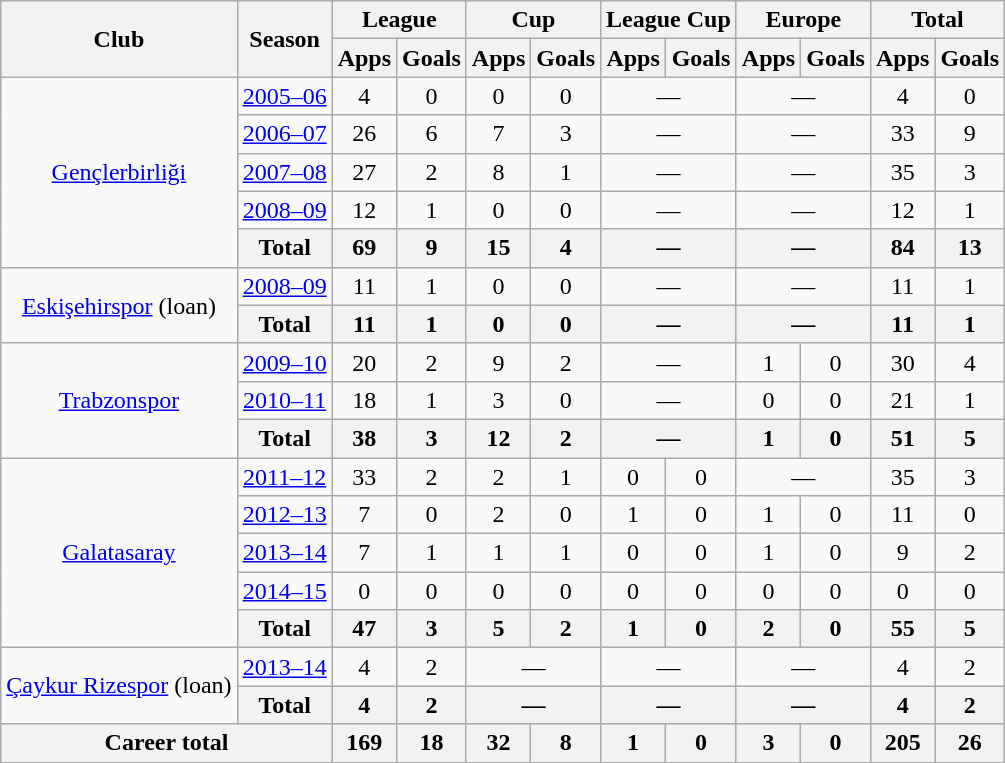<table class="wikitable" style="text-align: center;">
<tr>
<th rowspan="2">Club</th>
<th rowspan="2">Season</th>
<th colspan="2">League</th>
<th colspan="2">Cup</th>
<th colspan="2">League Cup</th>
<th colspan="2">Europe</th>
<th colspan="2">Total</th>
</tr>
<tr>
<th>Apps</th>
<th>Goals</th>
<th>Apps</th>
<th>Goals</th>
<th>Apps</th>
<th>Goals</th>
<th>Apps</th>
<th>Goals</th>
<th>Apps</th>
<th>Goals</th>
</tr>
<tr>
<td rowspan="5" valign="center"><a href='#'>Gençlerbirliği</a></td>
<td><a href='#'>2005–06</a></td>
<td>4</td>
<td>0</td>
<td>0</td>
<td>0</td>
<td colspan="2">—</td>
<td colspan="2">—</td>
<td>4</td>
<td>0</td>
</tr>
<tr>
<td><a href='#'>2006–07</a></td>
<td>26</td>
<td>6</td>
<td>7</td>
<td>3</td>
<td colspan="2">—</td>
<td colspan="2">—</td>
<td>33</td>
<td>9</td>
</tr>
<tr>
<td><a href='#'>2007–08</a></td>
<td>27</td>
<td>2</td>
<td>8</td>
<td>1</td>
<td colspan="2">—</td>
<td colspan="2">—</td>
<td>35</td>
<td>3</td>
</tr>
<tr>
<td><a href='#'>2008–09</a></td>
<td>12</td>
<td>1</td>
<td>0</td>
<td>0</td>
<td colspan="2">—</td>
<td colspan="2">—</td>
<td>12</td>
<td>1</td>
</tr>
<tr>
<th>Total</th>
<th>69</th>
<th>9</th>
<th>15</th>
<th>4</th>
<th colspan="2">—</th>
<th colspan="2">—</th>
<th>84</th>
<th>13</th>
</tr>
<tr>
<td rowspan="2" valign="center"><a href='#'>Eskişehirspor</a> (loan)</td>
<td><a href='#'>2008–09</a></td>
<td>11</td>
<td>1</td>
<td>0</td>
<td>0</td>
<td colspan="2">—</td>
<td colspan="2">—</td>
<td>11</td>
<td>1</td>
</tr>
<tr>
<th>Total</th>
<th>11</th>
<th>1</th>
<th>0</th>
<th>0</th>
<th colspan="2">—</th>
<th colspan="2">—</th>
<th>11</th>
<th>1</th>
</tr>
<tr>
<td rowspan="3" valign="center"><a href='#'>Trabzonspor</a></td>
<td><a href='#'>2009–10</a></td>
<td>20</td>
<td>2</td>
<td>9</td>
<td>2</td>
<td colspan="2">—</td>
<td>1</td>
<td>0</td>
<td>30</td>
<td>4</td>
</tr>
<tr>
<td><a href='#'>2010–11</a></td>
<td>18</td>
<td>1</td>
<td>3</td>
<td>0</td>
<td colspan="2">—</td>
<td>0</td>
<td>0</td>
<td>21</td>
<td>1</td>
</tr>
<tr>
<th>Total</th>
<th>38</th>
<th>3</th>
<th>12</th>
<th>2</th>
<th colspan="2">—</th>
<th>1</th>
<th>0</th>
<th>51</th>
<th>5</th>
</tr>
<tr>
<td rowspan="5" valign="center"><a href='#'>Galatasaray</a></td>
<td><a href='#'>2011–12</a></td>
<td>33</td>
<td>2</td>
<td>2</td>
<td>1</td>
<td>0</td>
<td>0</td>
<td colspan="2">—</td>
<td>35</td>
<td>3</td>
</tr>
<tr>
<td><a href='#'>2012–13</a></td>
<td>7</td>
<td>0</td>
<td>2</td>
<td>0</td>
<td>1</td>
<td>0</td>
<td>1</td>
<td>0</td>
<td>11</td>
<td>0</td>
</tr>
<tr>
<td><a href='#'>2013–14</a></td>
<td>7</td>
<td>1</td>
<td>1</td>
<td>1</td>
<td>0</td>
<td>0</td>
<td>1</td>
<td>0</td>
<td>9</td>
<td>2</td>
</tr>
<tr>
<td><a href='#'>2014–15</a></td>
<td>0</td>
<td>0</td>
<td>0</td>
<td>0</td>
<td>0</td>
<td>0</td>
<td>0</td>
<td>0</td>
<td>0</td>
<td>0</td>
</tr>
<tr>
<th>Total</th>
<th>47</th>
<th>3</th>
<th>5</th>
<th>2</th>
<th>1</th>
<th>0</th>
<th>2</th>
<th>0</th>
<th>55</th>
<th>5</th>
</tr>
<tr>
<td rowspan="2" valign="center"><a href='#'>Çaykur Rizespor</a> (loan)</td>
<td><a href='#'>2013–14</a></td>
<td>4</td>
<td>2</td>
<td colspan="2">—</td>
<td colspan="2">—</td>
<td colspan="2">—</td>
<td>4</td>
<td>2</td>
</tr>
<tr>
<th>Total</th>
<th>4</th>
<th>2</th>
<th colspan="2">—</th>
<th colspan="2">—</th>
<th colspan="2">—</th>
<th>4</th>
<th>2</th>
</tr>
<tr>
<th colspan="2">Career total</th>
<th>169</th>
<th>18</th>
<th>32</th>
<th>8</th>
<th>1</th>
<th>0</th>
<th>3</th>
<th>0</th>
<th>205</th>
<th>26</th>
</tr>
</table>
